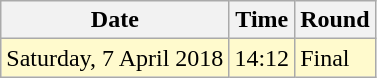<table class="wikitable">
<tr>
<th>Date</th>
<th>Time</th>
<th>Round</th>
</tr>
<tr>
<td style=background:lemonchiffon>Saturday, 7 April 2018</td>
<td style=background:lemonchiffon>14:12</td>
<td style=background:lemonchiffon>Final</td>
</tr>
</table>
